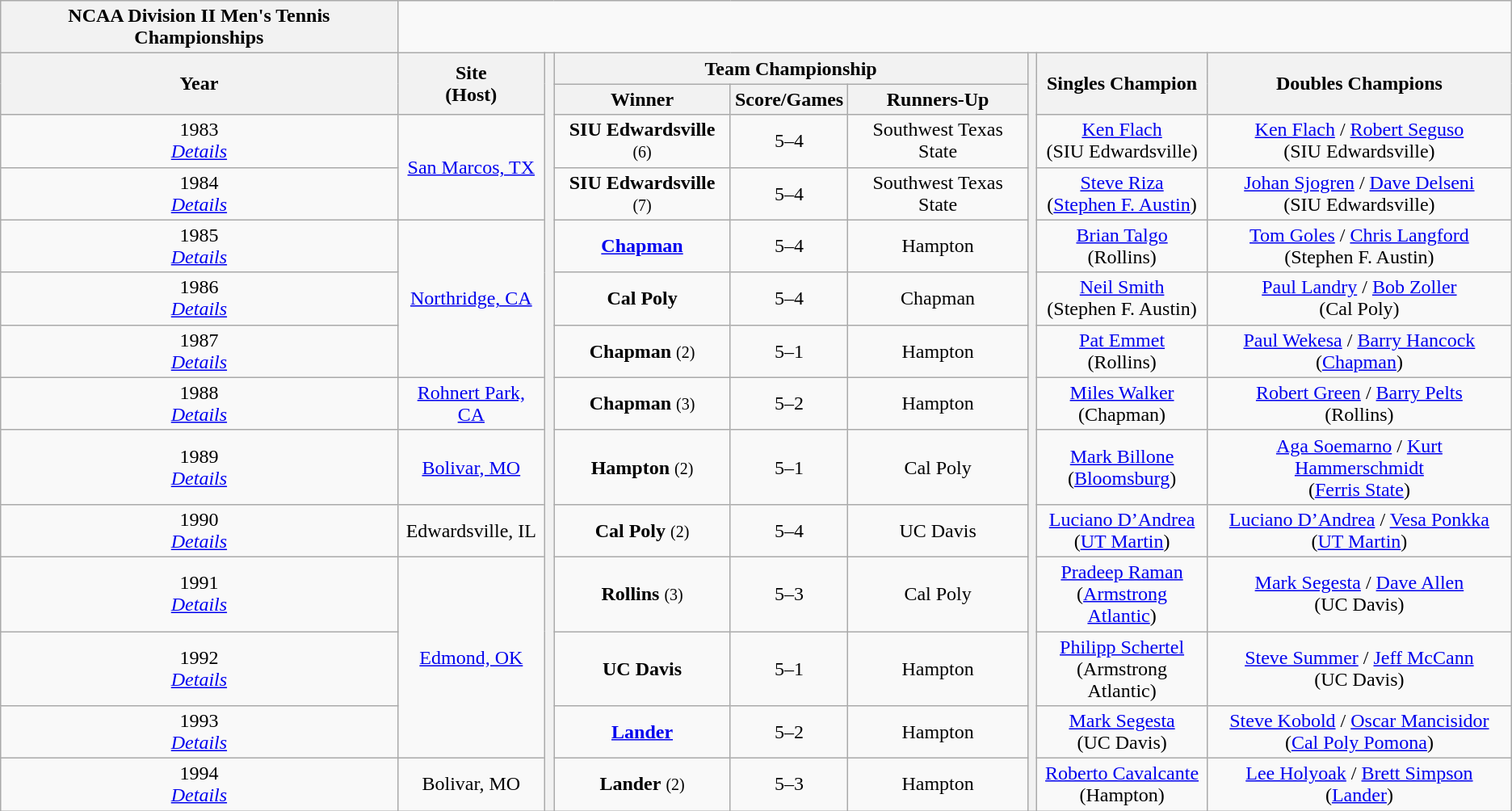<table class="wikitable" style="text-align:center">
<tr>
<th style=>NCAA Division II Men's Tennis Championships</th>
</tr>
<tr>
<th rowspan="2">Year</th>
<th rowspan="2">Site<br>(Host)</th>
<th rowspan="14"></th>
<th colspan=3>Team Championship</th>
<th rowspan="14"></th>
<th rowspan=2>Singles Champion</th>
<th rowspan=2>Doubles Champions</th>
</tr>
<tr>
<th>Winner</th>
<th>Score/Games</th>
<th>Runners-Up</th>
</tr>
<tr>
<td>1983<br><em><a href='#'>Details</a></em></td>
<td rowspan="2"><a href='#'>San Marcos, TX</a></td>
<td><strong>SIU Edwardsville</strong> <small>(6)</small></td>
<td>5–4</td>
<td>Southwest Texas State</td>
<td><a href='#'>Ken Flach</a><br>(SIU Edwardsville)</td>
<td><a href='#'>Ken Flach</a> / <a href='#'>Robert Seguso</a><br>(SIU Edwardsville)</td>
</tr>
<tr>
<td>1984<br><em><a href='#'>Details</a></em></td>
<td><strong>SIU Edwardsville</strong> <small>(7)</small></td>
<td>5–4</td>
<td>Southwest Texas State</td>
<td><a href='#'>Steve Riza</a><br>(<a href='#'>Stephen F. Austin</a>)</td>
<td><a href='#'>Johan Sjogren</a> / <a href='#'>Dave Delseni</a><br>(SIU Edwardsville)</td>
</tr>
<tr>
<td>1985<br><em><a href='#'>Details</a></em></td>
<td rowspan="3"><a href='#'>Northridge, CA</a></td>
<td><strong><a href='#'>Chapman</a></strong></td>
<td>5–4</td>
<td>Hampton</td>
<td><a href='#'>Brian Talgo</a><br>(Rollins)</td>
<td><a href='#'>Tom Goles</a> / <a href='#'>Chris Langford</a><br>(Stephen F. Austin)</td>
</tr>
<tr>
<td>1986<br><em><a href='#'>Details</a></em></td>
<td><strong>Cal Poly</strong></td>
<td>5–4</td>
<td>Chapman</td>
<td><a href='#'>Neil Smith</a><br>(Stephen F. Austin)</td>
<td><a href='#'>Paul Landry</a> / <a href='#'>Bob Zoller</a><br>(Cal Poly)</td>
</tr>
<tr>
<td>1987<br><em><a href='#'>Details</a></em></td>
<td><strong>Chapman</strong> <small>(2)</small></td>
<td>5–1</td>
<td>Hampton</td>
<td><a href='#'>Pat Emmet</a><br>(Rollins)</td>
<td><a href='#'>Paul Wekesa</a> / <a href='#'>Barry Hancock</a><br>(<a href='#'>Chapman</a>)</td>
</tr>
<tr>
<td>1988<br><em><a href='#'>Details</a></em></td>
<td><a href='#'>Rohnert Park, CA</a></td>
<td><strong>Chapman</strong> <small>(3)</small></td>
<td>5–2</td>
<td>Hampton</td>
<td><a href='#'>Miles Walker</a><br>(Chapman)</td>
<td><a href='#'>Robert Green</a> / <a href='#'>Barry Pelts</a><br>(Rollins)</td>
</tr>
<tr>
<td>1989<br><em><a href='#'>Details</a></em></td>
<td><a href='#'>Bolivar, MO</a></td>
<td><strong>Hampton</strong> <small>(2)</small></td>
<td>5–1</td>
<td>Cal Poly</td>
<td><a href='#'>Mark Billone</a><br>(<a href='#'>Bloomsburg</a>)</td>
<td><a href='#'>Aga Soemarno</a> / <a href='#'>Kurt Hammerschmidt</a><br>(<a href='#'>Ferris State</a>)</td>
</tr>
<tr>
<td>1990<br><em><a href='#'>Details</a></em></td>
<td>Edwardsville, IL</td>
<td><strong>Cal Poly</strong> <small>(2)</small></td>
<td>5–4</td>
<td>UC Davis</td>
<td><a href='#'>Luciano D’Andrea</a><br>(<a href='#'>UT Martin</a>)</td>
<td><a href='#'>Luciano D’Andrea</a> / <a href='#'>Vesa Ponkka</a><br>(<a href='#'>UT Martin</a>)</td>
</tr>
<tr>
<td>1991<br><em><a href='#'>Details</a></em></td>
<td rowspan="3"><a href='#'>Edmond, OK</a></td>
<td><strong>Rollins</strong> <small>(3)</small></td>
<td>5–3</td>
<td>Cal Poly</td>
<td><a href='#'>Pradeep Raman</a><br>(<a href='#'>Armstrong Atlantic</a>)</td>
<td><a href='#'>Mark Segesta</a> / <a href='#'>Dave Allen</a><br>(UC Davis)</td>
</tr>
<tr>
<td>1992<br><em><a href='#'>Details</a></em></td>
<td><strong>UC Davis</strong></td>
<td>5–1</td>
<td>Hampton</td>
<td><a href='#'>Philipp Schertel</a><br>(Armstrong Atlantic)</td>
<td><a href='#'>Steve Summer</a> / <a href='#'>Jeff McCann</a><br>(UC Davis)</td>
</tr>
<tr>
<td>1993<br><em><a href='#'>Details</a></em></td>
<td><strong><a href='#'>Lander</a></strong></td>
<td>5–2</td>
<td>Hampton</td>
<td><a href='#'>Mark Segesta</a><br>(UC Davis)</td>
<td><a href='#'>Steve Kobold</a> / <a href='#'>Oscar Mancisidor</a><br>(<a href='#'>Cal Poly Pomona</a>)</td>
</tr>
<tr>
<td>1994<br><em><a href='#'>Details</a></em></td>
<td>Bolivar, MO</td>
<td><strong>Lander</strong> <small>(2)</small></td>
<td>5–3</td>
<td>Hampton</td>
<td><a href='#'>Roberto Cavalcante</a><br>(Hampton)</td>
<td><a href='#'>Lee Holyoak</a> / <a href='#'>Brett Simpson</a><br>(<a href='#'>Lander</a>)</td>
</tr>
</table>
